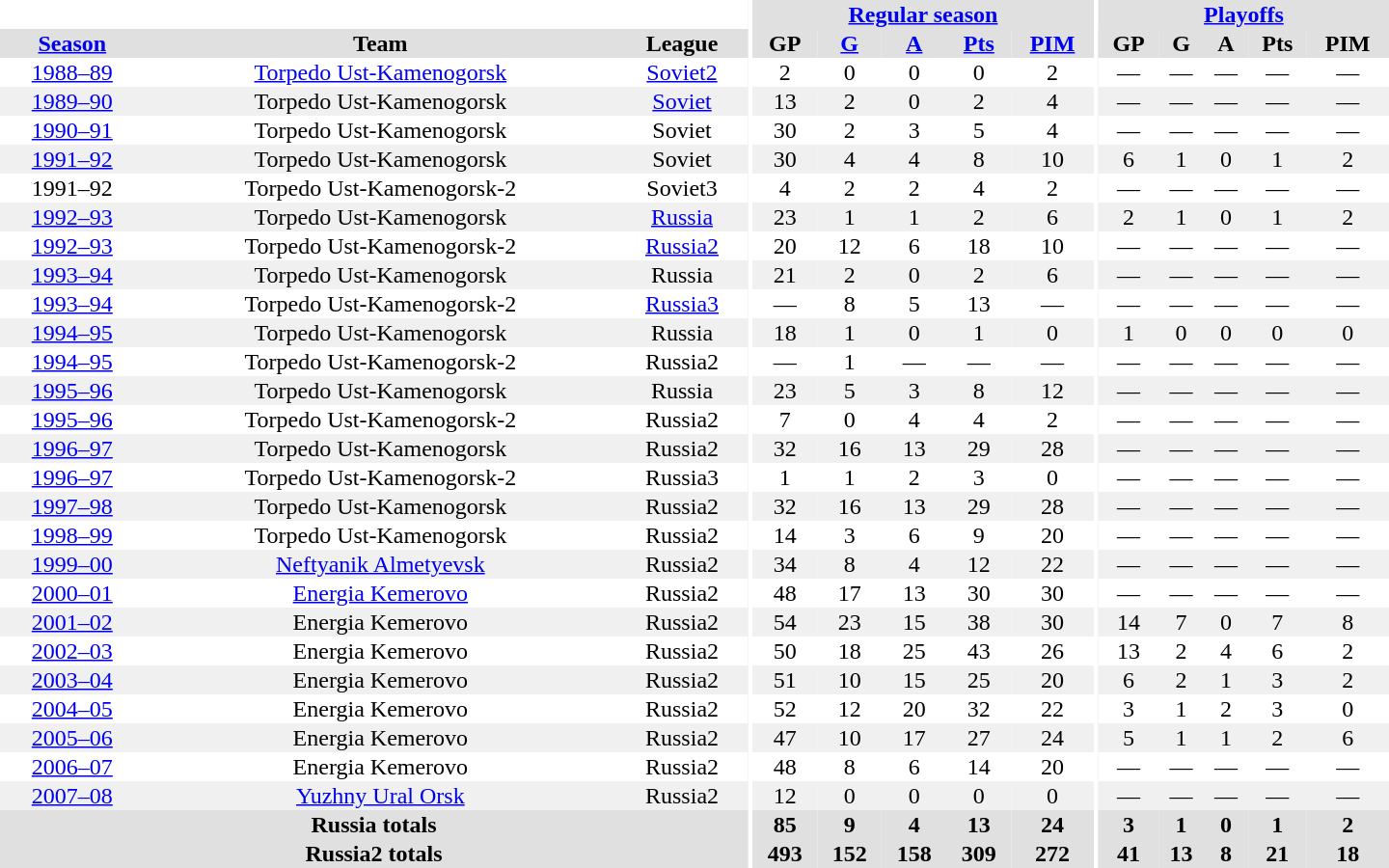<table border="0" cellpadding="1" cellspacing="0" style="text-align:center; width:60em">
<tr bgcolor="#e0e0e0">
<th colspan="3" bgcolor="#ffffff"></th>
<th rowspan="99" bgcolor="#ffffff"></th>
<th colspan="5"><a href='#'>Regular season</a></th>
<th rowspan="99" bgcolor="#ffffff"></th>
<th colspan="5"><a href='#'>Playoffs</a></th>
</tr>
<tr bgcolor="#e0e0e0">
<th><a href='#'>Season</a></th>
<th>Team</th>
<th>League</th>
<th>GP</th>
<th><a href='#'>G</a></th>
<th><a href='#'>A</a></th>
<th><a href='#'>Pts</a></th>
<th><a href='#'>PIM</a></th>
<th>GP</th>
<th>G</th>
<th>A</th>
<th>Pts</th>
<th>PIM</th>
</tr>
<tr>
<td><a href='#'>1988–89</a></td>
<td><a href='#'>Torpedo Ust-Kamenogorsk</a></td>
<td><a href='#'>Soviet2</a></td>
<td>2</td>
<td>0</td>
<td>0</td>
<td>0</td>
<td>2</td>
<td>—</td>
<td>—</td>
<td>—</td>
<td>—</td>
<td>—</td>
</tr>
<tr bgcolor="#f0f0f0">
<td><a href='#'>1989–90</a></td>
<td>Torpedo Ust-Kamenogorsk</td>
<td><a href='#'>Soviet</a></td>
<td>13</td>
<td>2</td>
<td>0</td>
<td>2</td>
<td>4</td>
<td>—</td>
<td>—</td>
<td>—</td>
<td>—</td>
<td>—</td>
</tr>
<tr>
<td><a href='#'>1990–91</a></td>
<td>Torpedo Ust-Kamenogorsk</td>
<td>Soviet</td>
<td>30</td>
<td>2</td>
<td>3</td>
<td>5</td>
<td>4</td>
<td>—</td>
<td>—</td>
<td>—</td>
<td>—</td>
<td>—</td>
</tr>
<tr bgcolor="#f0f0f0">
<td><a href='#'>1991–92</a></td>
<td>Torpedo Ust-Kamenogorsk</td>
<td>Soviet</td>
<td>30</td>
<td>4</td>
<td>4</td>
<td>8</td>
<td>10</td>
<td>6</td>
<td>1</td>
<td>0</td>
<td>1</td>
<td>2</td>
</tr>
<tr>
<td>1991–92</td>
<td>Torpedo Ust-Kamenogorsk-2</td>
<td>Soviet3</td>
<td>4</td>
<td>2</td>
<td>2</td>
<td>4</td>
<td>2</td>
<td>—</td>
<td>—</td>
<td>—</td>
<td>—</td>
<td>—</td>
</tr>
<tr bgcolor="#f0f0f0">
<td><a href='#'>1992–93</a></td>
<td>Torpedo Ust-Kamenogorsk</td>
<td><a href='#'>Russia</a></td>
<td>23</td>
<td>1</td>
<td>1</td>
<td>2</td>
<td>6</td>
<td>2</td>
<td>1</td>
<td>0</td>
<td>1</td>
<td>2</td>
</tr>
<tr>
<td><a href='#'>1992–93</a></td>
<td>Torpedo Ust-Kamenogorsk-2</td>
<td><a href='#'>Russia2</a></td>
<td>20</td>
<td>12</td>
<td>6</td>
<td>18</td>
<td>10</td>
<td>—</td>
<td>—</td>
<td>—</td>
<td>—</td>
<td>—</td>
</tr>
<tr bgcolor="#f0f0f0">
<td><a href='#'>1993–94</a></td>
<td>Torpedo Ust-Kamenogorsk</td>
<td>Russia</td>
<td>21</td>
<td>2</td>
<td>0</td>
<td>2</td>
<td>6</td>
<td>—</td>
<td>—</td>
<td>—</td>
<td>—</td>
<td>—</td>
</tr>
<tr>
<td><a href='#'>1993–94</a></td>
<td>Torpedo Ust-Kamenogorsk-2</td>
<td><a href='#'>Russia3</a></td>
<td>—</td>
<td>8</td>
<td>5</td>
<td>13</td>
<td>—</td>
<td>—</td>
<td>—</td>
<td>—</td>
<td>—</td>
<td>—</td>
</tr>
<tr bgcolor="#f0f0f0">
<td><a href='#'>1994–95</a></td>
<td>Torpedo Ust-Kamenogorsk</td>
<td>Russia</td>
<td>18</td>
<td>1</td>
<td>0</td>
<td>1</td>
<td>0</td>
<td>1</td>
<td>0</td>
<td>0</td>
<td>0</td>
<td>0</td>
</tr>
<tr>
<td><a href='#'>1994–95</a></td>
<td>Torpedo Ust-Kamenogorsk-2</td>
<td>Russia2</td>
<td>—</td>
<td>1</td>
<td>—</td>
<td>—</td>
<td>—</td>
<td>—</td>
<td>—</td>
<td>—</td>
<td>—</td>
<td>—</td>
</tr>
<tr bgcolor="#f0f0f0">
<td><a href='#'>1995–96</a></td>
<td>Torpedo Ust-Kamenogorsk</td>
<td>Russia</td>
<td>23</td>
<td>5</td>
<td>3</td>
<td>8</td>
<td>12</td>
<td>—</td>
<td>—</td>
<td>—</td>
<td>—</td>
<td>—</td>
</tr>
<tr>
<td><a href='#'>1995–96</a></td>
<td>Torpedo Ust-Kamenogorsk-2</td>
<td>Russia2</td>
<td>7</td>
<td>0</td>
<td>4</td>
<td>4</td>
<td>2</td>
<td>—</td>
<td>—</td>
<td>—</td>
<td>—</td>
<td>—</td>
</tr>
<tr bgcolor="#f0f0f0">
<td><a href='#'>1996–97</a></td>
<td>Torpedo Ust-Kamenogorsk</td>
<td>Russia2</td>
<td>32</td>
<td>16</td>
<td>13</td>
<td>29</td>
<td>28</td>
<td>—</td>
<td>—</td>
<td>—</td>
<td>—</td>
<td>—</td>
</tr>
<tr>
<td><a href='#'>1996–97</a></td>
<td>Torpedo Ust-Kamenogorsk-2</td>
<td>Russia3</td>
<td>1</td>
<td>1</td>
<td>2</td>
<td>3</td>
<td>0</td>
<td>—</td>
<td>—</td>
<td>—</td>
<td>—</td>
<td>—</td>
</tr>
<tr bgcolor="#f0f0f0">
<td><a href='#'>1997–98</a></td>
<td>Torpedo Ust-Kamenogorsk</td>
<td>Russia2</td>
<td>32</td>
<td>16</td>
<td>13</td>
<td>29</td>
<td>28</td>
<td>—</td>
<td>—</td>
<td>—</td>
<td>—</td>
<td>—</td>
</tr>
<tr>
<td><a href='#'>1998–99</a></td>
<td>Torpedo Ust-Kamenogorsk</td>
<td>Russia2</td>
<td>14</td>
<td>3</td>
<td>6</td>
<td>9</td>
<td>20</td>
<td>—</td>
<td>—</td>
<td>—</td>
<td>—</td>
<td>—</td>
</tr>
<tr bgcolor="#f0f0f0">
<td><a href='#'>1999–00</a></td>
<td><a href='#'>Neftyanik Almetyevsk</a></td>
<td>Russia2</td>
<td>34</td>
<td>8</td>
<td>4</td>
<td>12</td>
<td>22</td>
<td>—</td>
<td>—</td>
<td>—</td>
<td>—</td>
<td>—</td>
</tr>
<tr>
<td><a href='#'>2000–01</a></td>
<td><a href='#'>Energia Kemerovo</a></td>
<td>Russia2</td>
<td>48</td>
<td>17</td>
<td>13</td>
<td>30</td>
<td>30</td>
<td>—</td>
<td>—</td>
<td>—</td>
<td>—</td>
<td>—</td>
</tr>
<tr bgcolor="#f0f0f0">
<td><a href='#'>2001–02</a></td>
<td>Energia Kemerovo</td>
<td>Russia2</td>
<td>54</td>
<td>23</td>
<td>15</td>
<td>38</td>
<td>30</td>
<td>14</td>
<td>7</td>
<td>0</td>
<td>7</td>
<td>8</td>
</tr>
<tr>
<td><a href='#'>2002–03</a></td>
<td>Energia Kemerovo</td>
<td>Russia2</td>
<td>50</td>
<td>18</td>
<td>25</td>
<td>43</td>
<td>26</td>
<td>13</td>
<td>2</td>
<td>4</td>
<td>6</td>
<td>2</td>
</tr>
<tr bgcolor="#f0f0f0">
<td><a href='#'>2003–04</a></td>
<td>Energia Kemerovo</td>
<td>Russia2</td>
<td>51</td>
<td>10</td>
<td>15</td>
<td>25</td>
<td>20</td>
<td>6</td>
<td>2</td>
<td>1</td>
<td>3</td>
<td>2</td>
</tr>
<tr>
<td><a href='#'>2004–05</a></td>
<td>Energia Kemerovo</td>
<td>Russia2</td>
<td>52</td>
<td>12</td>
<td>20</td>
<td>32</td>
<td>22</td>
<td>3</td>
<td>1</td>
<td>2</td>
<td>3</td>
<td>0</td>
</tr>
<tr bgcolor="#f0f0f0">
<td><a href='#'>2005–06</a></td>
<td>Energia Kemerovo</td>
<td>Russia2</td>
<td>47</td>
<td>10</td>
<td>17</td>
<td>27</td>
<td>24</td>
<td>5</td>
<td>1</td>
<td>1</td>
<td>2</td>
<td>6</td>
</tr>
<tr>
<td><a href='#'>2006–07</a></td>
<td>Energia Kemerovo</td>
<td>Russia2</td>
<td>48</td>
<td>8</td>
<td>6</td>
<td>14</td>
<td>20</td>
<td>—</td>
<td>—</td>
<td>—</td>
<td>—</td>
<td>—</td>
</tr>
<tr bgcolor="#f0f0f0">
<td><a href='#'>2007–08</a></td>
<td><a href='#'>Yuzhny Ural Orsk</a></td>
<td>Russia2</td>
<td>12</td>
<td>0</td>
<td>0</td>
<td>0</td>
<td>0</td>
<td>—</td>
<td>—</td>
<td>—</td>
<td>—</td>
<td>—</td>
</tr>
<tr>
</tr>
<tr ALIGN="center" bgcolor="#e0e0e0">
<th colspan="3">Russia totals</th>
<th ALIGN="center">85</th>
<th ALIGN="center">9</th>
<th ALIGN="center">4</th>
<th ALIGN="center">13</th>
<th ALIGN="center">24</th>
<th ALIGN="center">3</th>
<th ALIGN="center">1</th>
<th ALIGN="center">0</th>
<th ALIGN="center">1</th>
<th ALIGN="center">2</th>
</tr>
<tr>
</tr>
<tr ALIGN="center" bgcolor="#e0e0e0">
<th colspan="3">Russia2 totals</th>
<th ALIGN="center">493</th>
<th ALIGN="center">152</th>
<th ALIGN="center">158</th>
<th ALIGN="center">309</th>
<th ALIGN="center">272</th>
<th ALIGN="center">41</th>
<th ALIGN="center">13</th>
<th ALIGN="center">8</th>
<th ALIGN="center">21</th>
<th ALIGN="center">18</th>
</tr>
</table>
